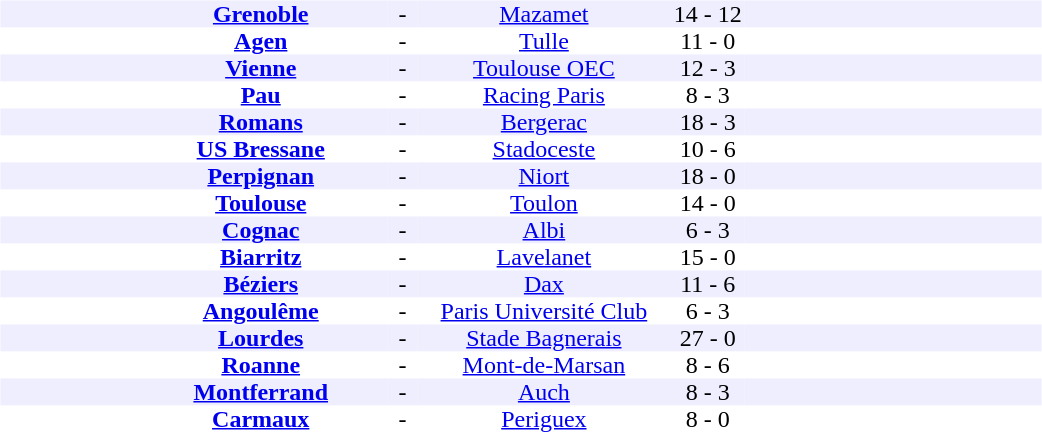<table width=700>
<tr>
<td width=700 valign=top><br><table border=0 cellspacing=0 cellpadding=0 style=font-size: 100%; border-collapse: collapse; width=100%>
<tr align=center bgcolor=#EEEEFF>
<td width=90></td>
<td width=170><strong><a href='#'>Grenoble</a></strong></td>
<td width=20>-</td>
<td width=170><a href='#'>Mazamet</a></td>
<td width=50>14 - 12</td>
<td width=200></td>
</tr>
<tr align=center bgcolor=#FFFFFF>
<td width=90></td>
<td width=170><strong><a href='#'>Agen</a></strong></td>
<td width=20>-</td>
<td width=170><a href='#'>Tulle</a></td>
<td width=50>11 - 0</td>
<td width=200></td>
</tr>
<tr align=center bgcolor=#EEEEFF>
<td width=90></td>
<td width=170><strong><a href='#'>Vienne</a></strong></td>
<td width=20>-</td>
<td width=170><a href='#'>Toulouse OEC</a></td>
<td width=50>12 - 3</td>
<td width=200></td>
</tr>
<tr align=center bgcolor=#FFFFFF>
<td width=90></td>
<td width=170><strong><a href='#'>Pau</a></strong></td>
<td width=20>-</td>
<td width=170><a href='#'>Racing Paris</a></td>
<td width=50>8 - 3</td>
<td width=200></td>
</tr>
<tr align=center bgcolor=#EEEEFF>
<td width=90></td>
<td width=170><strong><a href='#'>Romans</a></strong></td>
<td width=20>-</td>
<td width=170><a href='#'>Bergerac</a></td>
<td width=50>18 - 3</td>
<td width=200></td>
</tr>
<tr align=center bgcolor=#FFFFFF>
<td width=90></td>
<td width=170><strong><a href='#'>US Bressane</a></strong></td>
<td width=20>-</td>
<td width=170><a href='#'>Stadoceste</a></td>
<td width=50>10 - 6</td>
<td width=200></td>
</tr>
<tr align=center bgcolor=#EEEEFF>
<td width=90></td>
<td width=170><strong><a href='#'>Perpignan</a></strong></td>
<td width=20>-</td>
<td width=170><a href='#'>Niort</a></td>
<td width=50>18 - 0</td>
<td width=200></td>
</tr>
<tr align=center bgcolor=#FFFFFF>
<td width=90></td>
<td width=170><strong><a href='#'>Toulouse</a></strong></td>
<td width=20>-</td>
<td width=170><a href='#'>Toulon</a></td>
<td width=50>14 - 0</td>
<td width=200></td>
</tr>
<tr align=center bgcolor=#EEEEFF>
<td width=90></td>
<td width=170><strong><a href='#'>Cognac</a></strong></td>
<td width=20>-</td>
<td width=170><a href='#'>Albi</a></td>
<td width=50>6 - 3</td>
<td width=200></td>
</tr>
<tr align=center bgcolor=#FFFFFF>
<td width=90></td>
<td width=170><strong><a href='#'>Biarritz</a></strong></td>
<td width=20>-</td>
<td width=170><a href='#'>Lavelanet</a></td>
<td width=50>15 - 0</td>
<td width=200></td>
</tr>
<tr align=center bgcolor=#EEEEFF>
<td width=90></td>
<td width=170><strong><a href='#'>Béziers</a></strong></td>
<td width=20>-</td>
<td width=170><a href='#'>Dax</a></td>
<td width=50>11 - 6</td>
<td width=200></td>
</tr>
<tr align=center bgcolor=#FFFFFF>
<td width=90></td>
<td width=170><strong><a href='#'>Angoulême</a> </strong></td>
<td width=20>-</td>
<td width=170><a href='#'>Paris Université Club</a></td>
<td width=50>6 - 3</td>
<td width=200></td>
</tr>
<tr align=center bgcolor=#EEEEFF>
<td width=90></td>
<td width=170><strong><a href='#'>Lourdes</a></strong></td>
<td width=20>-</td>
<td width=170><a href='#'>Stade Bagnerais</a></td>
<td width=50>27 - 0</td>
<td width=200></td>
</tr>
<tr align=center bgcolor=#FFFFFF>
<td width=90></td>
<td width=170><strong><a href='#'>Roanne</a></strong></td>
<td width=20>-</td>
<td width=170><a href='#'>Mont-de-Marsan</a></td>
<td width=50>8 - 6</td>
<td width=200></td>
</tr>
<tr align=center bgcolor=#EEEEFF>
<td width=90></td>
<td width=170><strong><a href='#'>Montferrand</a></strong></td>
<td width=20>-</td>
<td width=170><a href='#'>Auch</a></td>
<td width=50>8 - 3</td>
<td width=200></td>
</tr>
<tr align=center bgcolor=#FFFFFF>
<td width=90></td>
<td width=170><strong><a href='#'>Carmaux</a></strong></td>
<td width=20>-</td>
<td width=170><a href='#'>Periguex</a></td>
<td width=50>8 - 0</td>
<td width=200></td>
</tr>
</table>
</td>
</tr>
</table>
